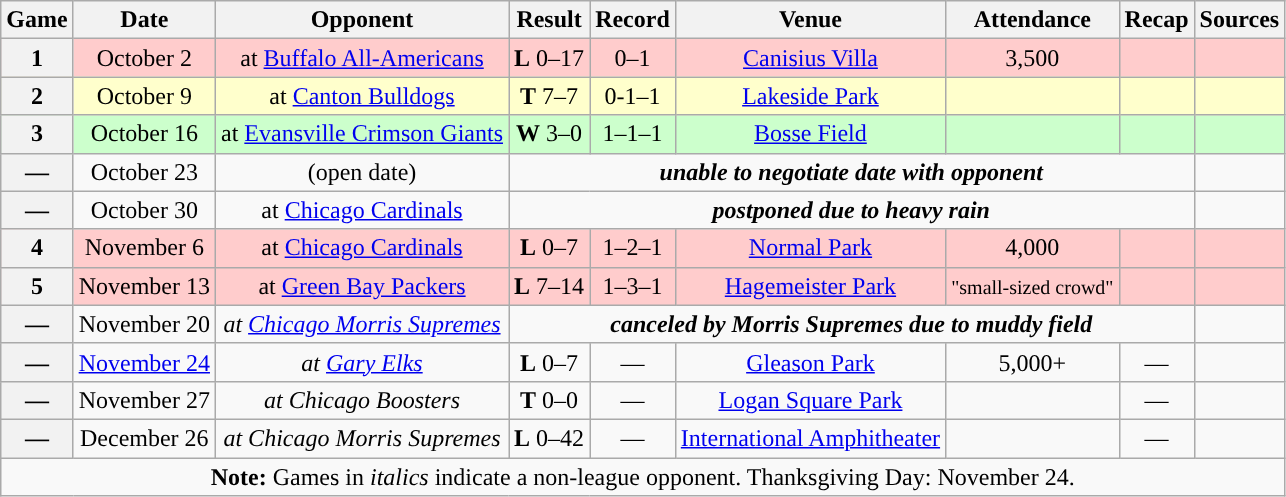<table class="wikitable" style="text-align:center">
<tr>
<th>Game</th>
<th>Date</th>
<th>Opponent</th>
<th>Result</th>
<th>Record</th>
<th>Venue</th>
<th>Attendance</th>
<th>Recap</th>
<th>Sources</th>
</tr>
<tr style="background:#fcc">
<th>1</th>
<td>October 2</td>
<td>at <a href='#'>Buffalo All-Americans</a></td>
<td><strong>L</strong> 0–17</td>
<td>0–1</td>
<td><a href='#'>Canisius Villa</a></td>
<td>3,500</td>
<td></td>
<td></td>
</tr>
<tr style="background:#ffc">
<th>2</th>
<td>October 9</td>
<td>at <a href='#'>Canton Bulldogs</a></td>
<td><strong>T</strong> 7–7</td>
<td>0-1–1</td>
<td><a href='#'>Lakeside Park</a></td>
<td></td>
<td></td>
<td></td>
</tr>
<tr style="background:#cfc">
<th>3</th>
<td>October 16</td>
<td>at <a href='#'>Evansville Crimson Giants</a></td>
<td><strong>W</strong> 3–0</td>
<td>1–1–1</td>
<td><a href='#'>Bosse Field</a></td>
<td></td>
<td></td>
<td></td>
</tr>
<tr>
<th>—</th>
<td>October 23</td>
<td>(open date)</td>
<td colspan="5"><strong><em>unable to negotiate date with opponent</em></strong></td>
<td></td>
</tr>
<tr>
<th>—</th>
<td>October 30</td>
<td>at <a href='#'>Chicago Cardinals</a></td>
<td colspan="5"><strong><em>postponed due to heavy rain</em></strong></td>
<td></td>
</tr>
<tr style="background:#fcc">
<th>4</th>
<td>November 6</td>
<td>at <a href='#'>Chicago Cardinals</a></td>
<td><strong>L</strong> 0–7</td>
<td>1–2–1</td>
<td><a href='#'>Normal Park</a></td>
<td>4,000</td>
<td></td>
<td></td>
</tr>
<tr style="background:#fcc">
<th>5</th>
<td>November 13</td>
<td>at <a href='#'>Green Bay Packers</a></td>
<td><strong>L</strong> 7–14</td>
<td>1–3–1</td>
<td><a href='#'>Hagemeister Park</a></td>
<td><small>"small-sized crowd"</small></td>
<td></td>
<td></td>
</tr>
<tr>
<th>—</th>
<td>November 20</td>
<td><em>at <a href='#'>Chicago Morris Supremes</a></em></td>
<td colspan="5"><strong><em>canceled by Morris Supremes due to muddy field</em></strong></td>
<td></td>
</tr>
<tr>
<th>—</th>
<td><a href='#'>November 24</a></td>
<td><em>at <a href='#'>Gary Elks</a></em></td>
<td><strong>L</strong> 0–7</td>
<td>—</td>
<td><a href='#'>Gleason Park</a></td>
<td>5,000+</td>
<td>—</td>
<td></td>
</tr>
<tr>
<th>—</th>
<td>November 27</td>
<td><em>at Chicago Boosters</em></td>
<td><strong>T</strong> 0–0</td>
<td>—</td>
<td><a href='#'>Logan Square Park</a></td>
<td></td>
<td>—</td>
<td></td>
</tr>
<tr>
<th>—</th>
<td>December 26</td>
<td><em>at Chicago Morris Supremes</em></td>
<td><strong>L</strong> 0–42</td>
<td>—</td>
<td><a href='#'>International Amphitheater</a></td>
<td></td>
<td>—</td>
<td></td>
</tr>
<tr>
<td colspan="10"><strong>Note:</strong> Games in <em>italics</em> indicate a non-league opponent. Thanksgiving Day: November 24.</td>
</tr>
</table>
